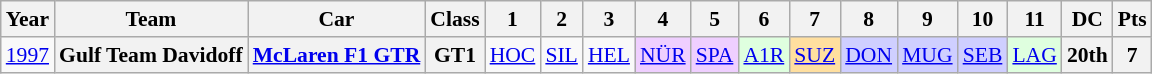<table class="wikitable" style="text-align:center; font-size:90%">
<tr>
<th>Year</th>
<th>Team</th>
<th>Car</th>
<th>Class</th>
<th>1</th>
<th>2</th>
<th>3</th>
<th>4</th>
<th>5</th>
<th>6</th>
<th>7</th>
<th>8</th>
<th>9</th>
<th>10</th>
<th>11</th>
<th>DC</th>
<th>Pts</th>
</tr>
<tr>
<td><a href='#'>1997</a></td>
<th>Gulf Team Davidoff</th>
<th><a href='#'>McLaren F1 GTR</a></th>
<th>GT1</th>
<td><a href='#'>HOC</a></td>
<td><a href='#'>SIL</a></td>
<td><a href='#'>HEL</a></td>
<td style="background:#efcfff;"><a href='#'>NÜR</a><br></td>
<td style="background:#efcfff;"><a href='#'>SPA</a><br></td>
<td style="background:#dfffdf;"><a href='#'>A1R</a><br></td>
<td style="background:#ffdf9f;"><a href='#'>SUZ</a><br></td>
<td style="background:#cfcfff;"><a href='#'>DON</a><br></td>
<td style="background:#cfcfff;"><a href='#'>MUG</a><br></td>
<td style="background:#cfcfff;"><a href='#'>SEB</a><br></td>
<td style="background:#dfffdf;"><a href='#'>LAG</a><br></td>
<th>20th</th>
<th>7</th>
</tr>
</table>
